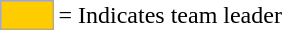<table>
<tr>
<td style="background:#fc0; border:1px solid #aaa; width:2em;"></td>
<td>= Indicates team leader</td>
</tr>
</table>
